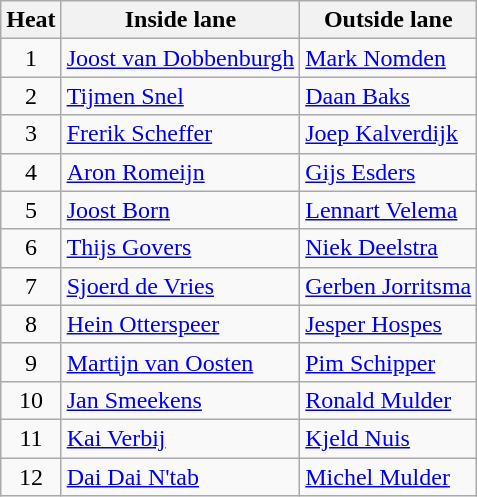<table class="wikitable">
<tr>
<th>Heat</th>
<th>Inside lane</th>
<th>Outside lane</th>
</tr>
<tr>
<td align="center">1</td>
<td><a href='#'>Joost van Dobbenburgh</a></td>
<td><a href='#'>Mark Nomden</a></td>
</tr>
<tr>
<td align="center">2</td>
<td><a href='#'>Tijmen Snel</a></td>
<td><a href='#'>Daan Baks</a></td>
</tr>
<tr>
<td align="center">3</td>
<td><a href='#'>Frerik Scheffer</a></td>
<td><a href='#'>Joep Kalverdijk</a></td>
</tr>
<tr>
<td align="center">4</td>
<td><a href='#'>Aron Romeijn</a></td>
<td><a href='#'>Gijs Esders</a></td>
</tr>
<tr>
<td align="center">5</td>
<td><a href='#'>Joost Born</a></td>
<td><a href='#'>Lennart Velema</a></td>
</tr>
<tr>
<td align="center">6</td>
<td><a href='#'>Thijs Govers</a></td>
<td><a href='#'>Niek Deelstra</a></td>
</tr>
<tr>
<td align="center">7</td>
<td><a href='#'>Sjoerd de Vries</a></td>
<td><a href='#'>Gerben Jorritsma</a></td>
</tr>
<tr>
<td align="center">8</td>
<td><a href='#'>Hein Otterspeer</a></td>
<td><a href='#'>Jesper Hospes</a></td>
</tr>
<tr>
<td align="center">9</td>
<td><a href='#'>Martijn van Oosten</a></td>
<td><a href='#'>Pim Schipper</a></td>
</tr>
<tr>
<td align="center">10</td>
<td><a href='#'>Jan Smeekens</a></td>
<td><a href='#'>Ronald Mulder</a></td>
</tr>
<tr>
<td align="center">11</td>
<td><a href='#'>Kai Verbij</a></td>
<td><a href='#'>Kjeld Nuis</a></td>
</tr>
<tr>
<td align="center">12</td>
<td><a href='#'>Dai Dai N'tab</a></td>
<td><a href='#'>Michel Mulder</a></td>
</tr>
</table>
